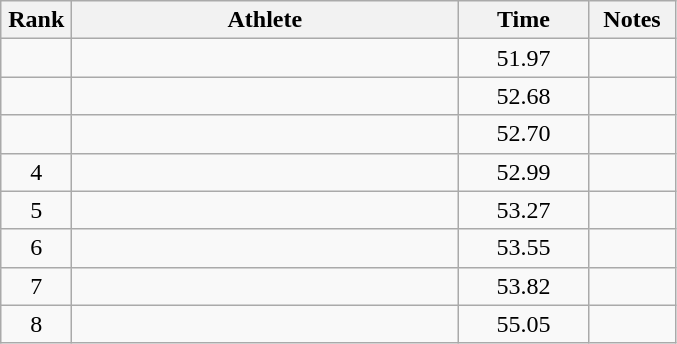<table class="wikitable" style="text-align:center">
<tr>
<th width=40>Rank</th>
<th width=250>Athlete</th>
<th width=80>Time</th>
<th width=50>Notes</th>
</tr>
<tr>
<td></td>
<td align=left></td>
<td>51.97</td>
<td></td>
</tr>
<tr>
<td></td>
<td align=left></td>
<td>52.68</td>
<td></td>
</tr>
<tr>
<td></td>
<td align=left></td>
<td>52.70</td>
<td></td>
</tr>
<tr>
<td>4</td>
<td align=left></td>
<td>52.99</td>
<td></td>
</tr>
<tr>
<td>5</td>
<td align=left></td>
<td>53.27</td>
<td></td>
</tr>
<tr>
<td>6</td>
<td align=left></td>
<td>53.55</td>
<td></td>
</tr>
<tr>
<td>7</td>
<td align=left></td>
<td>53.82</td>
<td></td>
</tr>
<tr>
<td>8</td>
<td align=left></td>
<td>55.05</td>
<td></td>
</tr>
</table>
